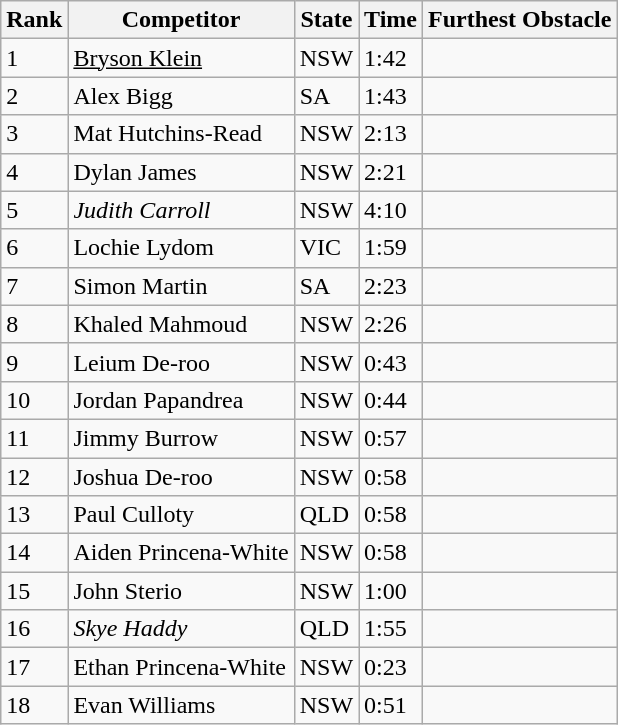<table class="wikitable sortable mw-collapsible">
<tr>
<th>Rank</th>
<th>Competitor</th>
<th>State</th>
<th>Time</th>
<th>Furthest Obstacle</th>
</tr>
<tr>
<td>1</td>
<td><u>Bryson Klein</u></td>
<td>NSW</td>
<td>1:42</td>
<td></td>
</tr>
<tr>
<td>2</td>
<td>Alex Bigg</td>
<td>SA</td>
<td>1:43</td>
<td></td>
</tr>
<tr>
<td>3</td>
<td>Mat Hutchins-Read</td>
<td>NSW</td>
<td>2:13</td>
<td></td>
</tr>
<tr>
<td>4</td>
<td>Dylan James</td>
<td>NSW</td>
<td>2:21</td>
<td></td>
</tr>
<tr>
<td>5</td>
<td><em>Judith Carroll</em></td>
<td>NSW</td>
<td>4:10</td>
<td></td>
</tr>
<tr>
<td>6</td>
<td>Lochie Lydom</td>
<td>VIC</td>
<td>1:59</td>
<td></td>
</tr>
<tr>
<td>7</td>
<td>Simon Martin</td>
<td>SA</td>
<td>2:23</td>
<td></td>
</tr>
<tr>
<td>8</td>
<td>Khaled Mahmoud</td>
<td>NSW</td>
<td>2:26</td>
<td></td>
</tr>
<tr>
<td>9</td>
<td>Leium De-roo</td>
<td>NSW</td>
<td>0:43</td>
<td></td>
</tr>
<tr>
<td>10</td>
<td>Jordan Papandrea</td>
<td>NSW</td>
<td>0:44</td>
<td></td>
</tr>
<tr>
<td>11</td>
<td>Jimmy Burrow</td>
<td>NSW</td>
<td>0:57</td>
<td></td>
</tr>
<tr>
<td>12</td>
<td>Joshua De-roo</td>
<td>NSW</td>
<td>0:58</td>
<td></td>
</tr>
<tr>
<td>13</td>
<td>Paul Culloty</td>
<td>QLD</td>
<td>0:58</td>
<td></td>
</tr>
<tr>
<td>14</td>
<td>Aiden Princena-White</td>
<td>NSW</td>
<td>0:58</td>
<td></td>
</tr>
<tr>
<td>15</td>
<td>John Sterio</td>
<td>NSW</td>
<td>1:00</td>
<td></td>
</tr>
<tr>
<td>16</td>
<td><em>Skye Haddy</em></td>
<td>QLD</td>
<td>1:55</td>
<td></td>
</tr>
<tr>
<td>17</td>
<td>Ethan Princena-White</td>
<td>NSW</td>
<td>0:23</td>
<td></td>
</tr>
<tr>
<td>18</td>
<td>Evan Williams</td>
<td>NSW</td>
<td>0:51</td>
<td></td>
</tr>
</table>
